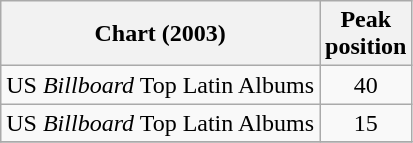<table class="wikitable">
<tr>
<th>Chart (2003)</th>
<th>Peak<br>position</th>
</tr>
<tr>
<td>US <em>Billboard</em> Top Latin Albums</td>
<td align="center">40</td>
</tr>
<tr>
<td>US <em>Billboard</em> Top Latin Albums</td>
<td align="center">15</td>
</tr>
<tr>
</tr>
</table>
